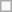<table class=wikitable>
<tr>
<td> </td>
</tr>
</table>
